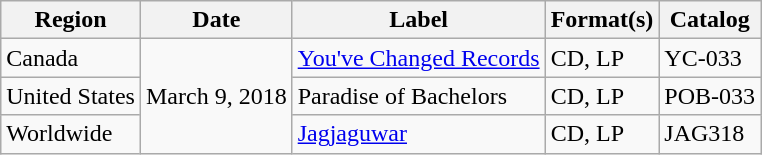<table class="wikitable">
<tr>
<th>Region</th>
<th>Date</th>
<th>Label</th>
<th>Format(s)</th>
<th>Catalog</th>
</tr>
<tr>
<td>Canada</td>
<td rowspan="3">March 9, 2018</td>
<td><a href='#'>You've Changed Records</a></td>
<td>CD, LP</td>
<td>YC-033</td>
</tr>
<tr>
<td>United States</td>
<td>Paradise of Bachelors</td>
<td>CD, LP</td>
<td>POB-033</td>
</tr>
<tr>
<td>Worldwide</td>
<td><a href='#'>Jagjaguwar</a></td>
<td>CD, LP</td>
<td>JAG318</td>
</tr>
</table>
